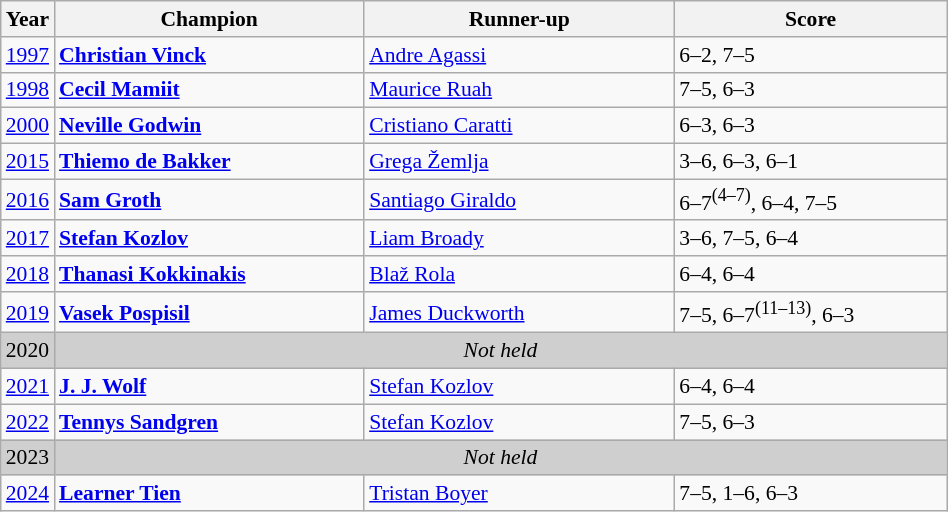<table class="wikitable" style="font-size:90%">
<tr>
<th>Year</th>
<th width="200">Champion</th>
<th width="200">Runner-up</th>
<th width="175">Score</th>
</tr>
<tr>
<td><a href='#'>1997</a></td>
<td> <strong><a href='#'>Christian Vinck</a></strong></td>
<td> <a href='#'>Andre Agassi</a></td>
<td>6–2, 7–5 </td>
</tr>
<tr>
<td><a href='#'>1998</a></td>
<td> <strong><a href='#'>Cecil Mamiit</a></strong></td>
<td> <a href='#'>Maurice Ruah</a></td>
<td>7–5, 6–3 </td>
</tr>
<tr>
<td><a href='#'>2000</a></td>
<td> <strong><a href='#'>Neville Godwin</a></strong></td>
<td> <a href='#'>Cristiano Caratti</a></td>
<td>6–3, 6–3 </td>
</tr>
<tr>
<td><a href='#'>2015</a></td>
<td> <strong><a href='#'>Thiemo de Bakker</a></strong></td>
<td> <a href='#'>Grega Žemlja</a></td>
<td>3–6, 6–3, 6–1</td>
</tr>
<tr>
<td><a href='#'>2016</a></td>
<td> <strong><a href='#'>Sam Groth</a></strong></td>
<td> <a href='#'>Santiago Giraldo</a></td>
<td>6–7<sup>(4–7)</sup>, 6–4, 7–5</td>
</tr>
<tr>
<td><a href='#'>2017</a></td>
<td> <strong><a href='#'>Stefan Kozlov</a></strong></td>
<td> <a href='#'>Liam Broady</a></td>
<td>3–6, 7–5, 6–4</td>
</tr>
<tr>
<td><a href='#'>2018</a></td>
<td> <strong><a href='#'>Thanasi Kokkinakis</a></strong></td>
<td> <a href='#'>Blaž Rola</a></td>
<td>6–4, 6–4</td>
</tr>
<tr>
<td><a href='#'>2019</a></td>
<td> <strong><a href='#'>Vasek Pospisil</a></strong></td>
<td> <a href='#'>James Duckworth</a></td>
<td>7–5, 6–7<sup>(11–13)</sup>, 6–3</td>
</tr>
<tr>
<td style="background:#cfcfcf">2020</td>
<td colspan=3 align=center style="background:#cfcfcf"><em>Not held</em></td>
</tr>
<tr>
<td><a href='#'>2021</a></td>
<td> <strong><a href='#'>J. J. Wolf</a></strong></td>
<td> <a href='#'>Stefan Kozlov</a></td>
<td>6–4, 6–4</td>
</tr>
<tr>
<td><a href='#'>2022</a></td>
<td> <strong><a href='#'>Tennys Sandgren</a></strong></td>
<td> <a href='#'>Stefan Kozlov</a></td>
<td>7–5, 6–3</td>
</tr>
<tr>
<td style="background:#cfcfcf">2023</td>
<td colspan=3 align=center style="background:#cfcfcf"><em>Not held</em></td>
</tr>
<tr>
<td><a href='#'>2024</a></td>
<td> <strong><a href='#'>Learner Tien</a></strong></td>
<td> <a href='#'>Tristan Boyer</a></td>
<td>7–5, 1–6, 6–3</td>
</tr>
</table>
